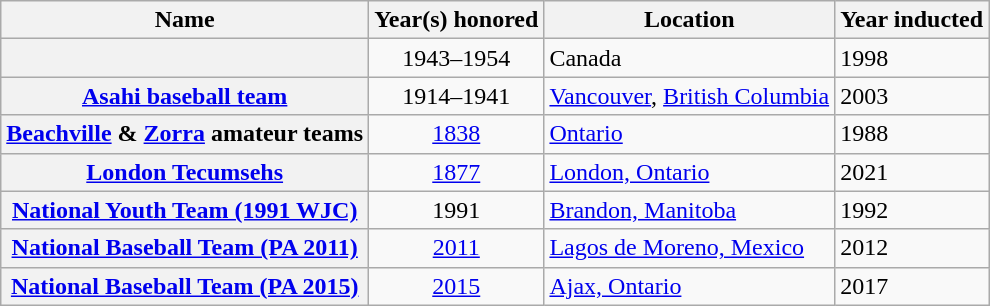<table class="wikitable sortable plainrowheaders">
<tr>
<th scope="col">Name</th>
<th scope="col">Year(s) honored</th>
<th scope="col">Location</th>
<th scope="col">Year inducted</th>
</tr>
<tr>
<th scope="row"></th>
<td align=center>1943–1954</td>
<td>Canada</td>
<td>1998</td>
</tr>
<tr>
<th scope="row"><a href='#'>Asahi baseball team</a></th>
<td align=center>1914–1941</td>
<td><a href='#'>Vancouver</a>, <a href='#'>British Columbia</a></td>
<td>2003</td>
</tr>
<tr>
<th scope="row"><a href='#'>Beachville</a> & <a href='#'>Zorra</a> amateur teams</th>
<td align=center><a href='#'>1838</a></td>
<td><a href='#'>Ontario</a></td>
<td>1988</td>
</tr>
<tr>
<th scope="row"><a href='#'>London Tecumsehs</a></th>
<td align=center><a href='#'>1877</a></td>
<td><a href='#'>London, Ontario</a></td>
<td>2021</td>
</tr>
<tr>
<th scope="row"><a href='#'>National Youth Team (1991 WJC)</a></th>
<td align=center>1991</td>
<td><a href='#'>Brandon, Manitoba</a></td>
<td>1992</td>
</tr>
<tr>
<th scope="row"><a href='#'>National Baseball Team (PA 2011)</a></th>
<td align=center><a href='#'>2011</a></td>
<td><a href='#'>Lagos de Moreno, Mexico</a></td>
<td>2012</td>
</tr>
<tr>
<th scope="row"><a href='#'>National Baseball Team (PA 2015)</a></th>
<td align=center><a href='#'>2015</a></td>
<td><a href='#'>Ajax, Ontario</a></td>
<td>2017</td>
</tr>
</table>
